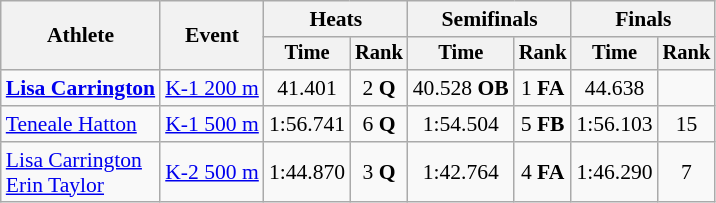<table class="wikitable" style="font-size:90%">
<tr>
<th rowspan="2">Athlete</th>
<th rowspan="2">Event</th>
<th colspan=2>Heats</th>
<th colspan=2>Semifinals</th>
<th colspan=2>Finals</th>
</tr>
<tr style="font-size:95%">
<th>Time</th>
<th>Rank</th>
<th>Time</th>
<th>Rank</th>
<th>Time</th>
<th>Rank</th>
</tr>
<tr align=center>
<td align=left><strong><a href='#'>Lisa Carrington</a></strong></td>
<td align=left><a href='#'>K-1 200 m</a></td>
<td>41.401</td>
<td>2 <strong>Q</strong></td>
<td>40.528 <strong>OB</strong></td>
<td>1 <strong>FA</strong></td>
<td>44.638</td>
<td></td>
</tr>
<tr align=center>
<td align=left><a href='#'>Teneale Hatton</a></td>
<td align=left><a href='#'>K-1 500 m</a></td>
<td>1:56.741</td>
<td>6 <strong>Q</strong></td>
<td>1:54.504</td>
<td>5 <strong>FB</strong></td>
<td>1:56.103</td>
<td>15</td>
</tr>
<tr align=center>
<td align=left><a href='#'>Lisa Carrington</a><br><a href='#'>Erin Taylor</a></td>
<td align=left><a href='#'>K-2 500 m</a></td>
<td>1:44.870</td>
<td>3 <strong>Q</strong></td>
<td>1:42.764</td>
<td>4 <strong>FA</strong></td>
<td>1:46.290</td>
<td>7</td>
</tr>
</table>
